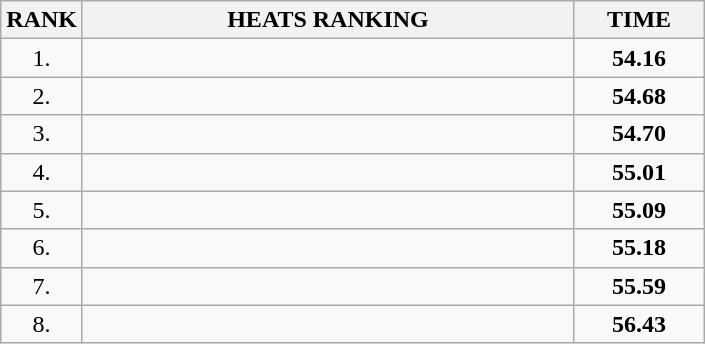<table class="wikitable">
<tr>
<th>RANK</th>
<th style="width: 20em">HEATS RANKING</th>
<th style="width: 5em">TIME</th>
</tr>
<tr>
<td align="center">1.</td>
<td></td>
<td align="center"><strong>54.16</strong></td>
</tr>
<tr>
<td align="center">2.</td>
<td></td>
<td align="center"><strong>54.68</strong></td>
</tr>
<tr>
<td align="center">3.</td>
<td></td>
<td align="center"><strong>54.70</strong></td>
</tr>
<tr>
<td align="center">4.</td>
<td></td>
<td align="center"><strong>55.01</strong></td>
</tr>
<tr>
<td align="center">5.</td>
<td></td>
<td align="center"><strong>55.09</strong></td>
</tr>
<tr>
<td align="center">6.</td>
<td></td>
<td align="center"><strong>55.18</strong></td>
</tr>
<tr>
<td align="center">7.</td>
<td></td>
<td align="center"><strong>55.59</strong></td>
</tr>
<tr>
<td align="center">8.</td>
<td></td>
<td align="center"><strong>56.43</strong></td>
</tr>
</table>
